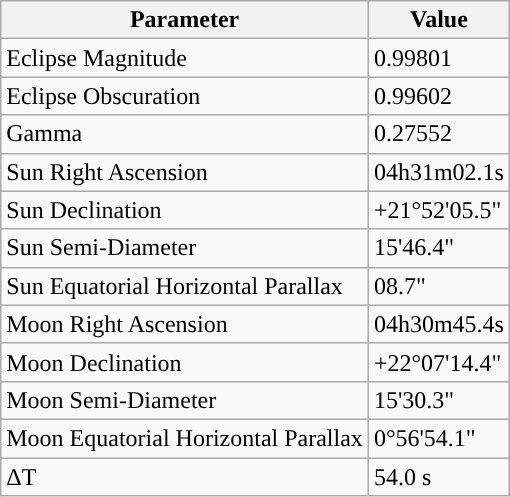<table class="wikitable">
<tr>
<th>Parameter</th>
<th>Value</th>
</tr>
<tr>
<td>Eclipse Magnitude</td>
<td>0.99801</td>
</tr>
<tr>
<td>Eclipse Obscuration</td>
<td>0.99602</td>
</tr>
<tr>
<td>Gamma</td>
<td>0.27552</td>
</tr>
<tr>
<td>Sun Right Ascension</td>
<td>04h31m02.1s</td>
</tr>
<tr>
<td>Sun Declination</td>
<td>+21°52'05.5"</td>
</tr>
<tr>
<td>Sun Semi-Diameter</td>
<td>15'46.4"</td>
</tr>
<tr>
<td>Sun Equatorial Horizontal Parallax</td>
<td>08.7"</td>
</tr>
<tr>
<td>Moon Right Ascension</td>
<td>04h30m45.4s</td>
</tr>
<tr>
<td>Moon Declination</td>
<td>+22°07'14.4"</td>
</tr>
<tr>
<td>Moon Semi-Diameter</td>
<td>15'30.3"</td>
</tr>
<tr>
<td>Moon Equatorial Horizontal Parallax</td>
<td>0°56'54.1"</td>
</tr>
<tr>
<td>ΔT</td>
<td>54.0 s</td>
</tr>
</table>
